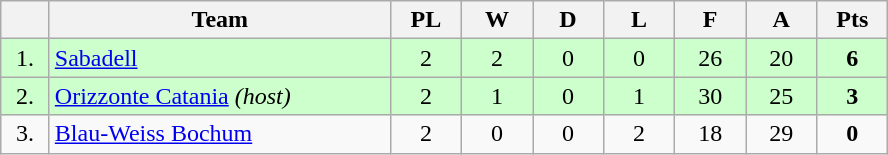<table class="wikitable" border="1" style="text-align:center">
<tr>
<th width=25></th>
<th width=220>Team</th>
<th width=40>PL</th>
<th width=40>W</th>
<th width=40>D</th>
<th width=40>L</th>
<th width=40>F</th>
<th width=40>A</th>
<th width=40>Pts</th>
</tr>
<tr style="background:#cfc;">
<td>1.</td>
<td align=left> <a href='#'>Sabadell</a></td>
<td>2</td>
<td>2</td>
<td>0</td>
<td>0</td>
<td>26</td>
<td>20</td>
<td><strong>6</strong></td>
</tr>
<tr style="background:#cfc;">
<td>2.</td>
<td align=left> <a href='#'>Orizzonte Catania</a> <em>(host)</em></td>
<td>2</td>
<td>1</td>
<td>0</td>
<td>1</td>
<td>30</td>
<td>25</td>
<td><strong>3</strong></td>
</tr>
<tr>
<td>3.</td>
<td align=left> <a href='#'>Blau-Weiss Bochum</a></td>
<td>2</td>
<td>0</td>
<td>0</td>
<td>2</td>
<td>18</td>
<td>29</td>
<td><strong>0</strong></td>
</tr>
</table>
